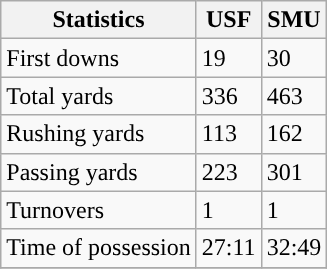<table class="wikitable">
<tr>
<th>Statistics</th>
<th>USF</th>
<th>SMU</th>
</tr>
<tr>
<td>First downs</td>
<td>19</td>
<td>30</td>
</tr>
<tr>
<td>Total yards</td>
<td>336</td>
<td>463</td>
</tr>
<tr>
<td>Rushing yards</td>
<td>113</td>
<td>162</td>
</tr>
<tr>
<td>Passing yards</td>
<td>223</td>
<td>301</td>
</tr>
<tr>
<td>Turnovers</td>
<td>1</td>
<td>1</td>
</tr>
<tr>
<td>Time of possession</td>
<td>27:11</td>
<td>32:49</td>
</tr>
<tr>
</tr>
</table>
